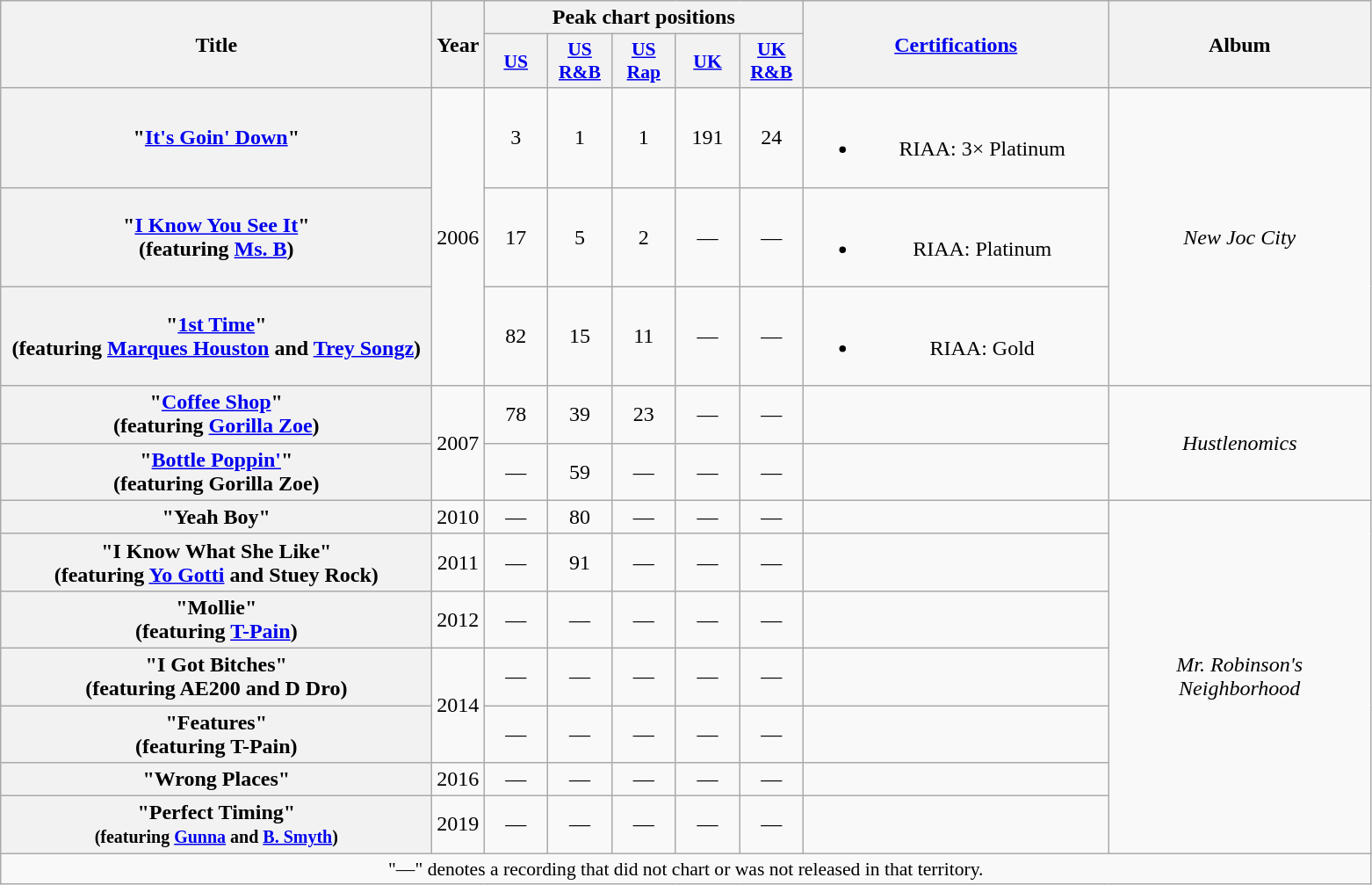<table class="wikitable plainrowheaders" style="text-align:center;">
<tr>
<th scope="col" rowspan="2" style="width:20em;">Title</th>
<th scope="col" rowspan="2">Year</th>
<th scope="col" colspan="5">Peak chart positions</th>
<th scope="col" rowspan="2" style="width:14em;"><a href='#'>Certifications</a></th>
<th scope="col" rowspan="2" style="width:12em;">Album</th>
</tr>
<tr>
<th scope="col" style="width:2.9em;font-size:90%;"><a href='#'>US</a><br></th>
<th scope="col" style="width:2.9em;font-size:90%;"><a href='#'>US<br>R&B</a><br></th>
<th scope="col" style="width:2.9em;font-size:90%;"><a href='#'>US<br>Rap</a><br></th>
<th scope="col" style="width:2.9em;font-size:90%;"><a href='#'>UK</a><br></th>
<th scope="col" style="width:2.9em;font-size:90%;"><a href='#'>UK<br>R&B</a><br></th>
</tr>
<tr>
<th scope="row">"<a href='#'>It's Goin' Down</a>"</th>
<td rowspan="3">2006</td>
<td>3</td>
<td>1</td>
<td>1</td>
<td>191</td>
<td>24</td>
<td><br><ul><li>RIAA: 3× Platinum</li></ul></td>
<td rowspan="3"><em>New Joc City</em></td>
</tr>
<tr>
<th scope="row">"<a href='#'>I Know You See It</a>"<br><span>(featuring <a href='#'>Ms. B</a>)</span></th>
<td>17</td>
<td>5</td>
<td>2</td>
<td>—</td>
<td>—</td>
<td><br><ul><li>RIAA: Platinum</li></ul></td>
</tr>
<tr>
<th scope="row">"<a href='#'>1st Time</a>"<br><span>(featuring <a href='#'>Marques Houston</a> and <a href='#'>Trey Songz</a>)</span></th>
<td>82</td>
<td>15</td>
<td>11</td>
<td>—</td>
<td>—</td>
<td><br><ul><li>RIAA: Gold</li></ul></td>
</tr>
<tr>
<th scope="row">"<a href='#'>Coffee Shop</a>"<br><span>(featuring <a href='#'>Gorilla Zoe</a>)</span></th>
<td rowspan="2">2007</td>
<td>78</td>
<td>39</td>
<td>23</td>
<td>—</td>
<td>—</td>
<td></td>
<td rowspan="2"><em>Hustlenomics</em></td>
</tr>
<tr>
<th scope="row">"<a href='#'>Bottle Poppin'</a>"<br><span>(featuring Gorilla Zoe)</span></th>
<td>—</td>
<td>59</td>
<td>—</td>
<td>—</td>
<td>—</td>
<td></td>
</tr>
<tr>
<th scope="row">"Yeah Boy"</th>
<td>2010</td>
<td>—</td>
<td>80</td>
<td>—</td>
<td>—</td>
<td>—</td>
<td></td>
<td rowspan="7"><em>Mr. Robinson's Neighborhood</em></td>
</tr>
<tr>
<th scope="row">"I Know What She Like"<br><span>(featuring <a href='#'>Yo Gotti</a> and Stuey Rock)</span></th>
<td>2011</td>
<td>—</td>
<td>91</td>
<td>—</td>
<td>—</td>
<td>—</td>
<td></td>
</tr>
<tr>
<th scope="row">"Mollie"<br><span>(featuring <a href='#'>T-Pain</a>)</span></th>
<td>2012</td>
<td>—</td>
<td>—</td>
<td>—</td>
<td>—</td>
<td>—</td>
<td></td>
</tr>
<tr>
<th scope="row">"I Got Bitches"<br><span>(featuring AE200 and D Dro)</span></th>
<td rowspan="2">2014</td>
<td>—</td>
<td>—</td>
<td>—</td>
<td>—</td>
<td>—</td>
<td></td>
</tr>
<tr>
<th scope="row">"Features"<br><span>(featuring T-Pain)</span></th>
<td>—</td>
<td>—</td>
<td>—</td>
<td>—</td>
<td>—</td>
<td></td>
</tr>
<tr>
<th scope="row">"Wrong Places"</th>
<td>2016</td>
<td>—</td>
<td>—</td>
<td>—</td>
<td>—</td>
<td>—</td>
<td></td>
</tr>
<tr>
<th scope="row">"Perfect Timing"<br><small>(featuring <a href='#'>Gunna</a> and <a href='#'>B. Smyth</a>)</small></th>
<td>2019</td>
<td>—</td>
<td>—</td>
<td>—</td>
<td>—</td>
<td>—</td>
<td></td>
</tr>
<tr>
<td colspan="14" style="font-size:90%">"—" denotes a recording that did not chart or was not released in that territory.</td>
</tr>
</table>
